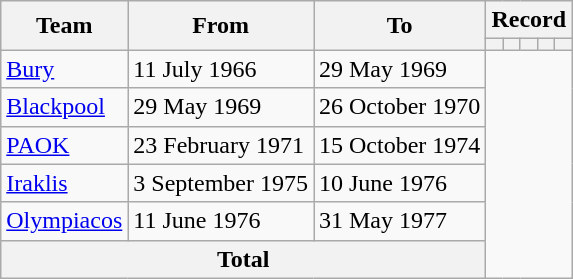<table class="wikitable" style="text-align: center">
<tr>
<th rowspan=2>Team</th>
<th rowspan=2>From</th>
<th rowspan=2>To</th>
<th colspan=5>Record</th>
</tr>
<tr>
<th></th>
<th></th>
<th></th>
<th></th>
<th></th>
</tr>
<tr>
<td align="left"><a href='#'>Bury</a></td>
<td align="left">11 July 1966</td>
<td align=left>29 May 1969<br></td>
</tr>
<tr>
<td align="left"><a href='#'>Blackpool</a></td>
<td align="left">29 May 1969</td>
<td align=left>26 October 1970<br></td>
</tr>
<tr>
<td align="left"><a href='#'>PAOK</a></td>
<td align="left">23 February 1971</td>
<td align=left>15 October 1974<br></td>
</tr>
<tr>
<td align="left"><a href='#'>Iraklis</a></td>
<td align="left">3 September 1975</td>
<td align=left>10 June 1976<br></td>
</tr>
<tr>
<td align="left"><a href='#'>Olympiacos</a></td>
<td align="left">11 June 1976</td>
<td align=left>31 May 1977<br></td>
</tr>
<tr>
<th colspan="3">Total<br></th>
</tr>
</table>
